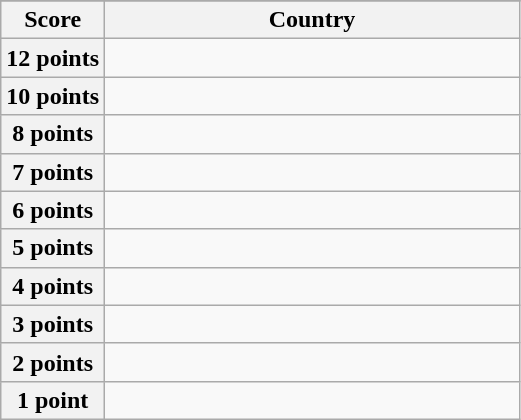<table class="wikitable">
<tr>
</tr>
<tr>
<th scope="col" width="20%">Score</th>
<th scope="col">Country</th>
</tr>
<tr>
<th scope="row">12 points</th>
<td></td>
</tr>
<tr>
<th scope="row">10 points</th>
<td></td>
</tr>
<tr>
<th scope="row">8 points</th>
<td></td>
</tr>
<tr>
<th scope="row">7 points</th>
<td></td>
</tr>
<tr>
<th scope="row">6 points</th>
<td></td>
</tr>
<tr>
<th scope="row">5 points</th>
<td></td>
</tr>
<tr>
<th scope="row">4 points</th>
<td></td>
</tr>
<tr>
<th scope="row">3 points</th>
<td></td>
</tr>
<tr>
<th scope="row">2 points</th>
<td></td>
</tr>
<tr>
<th scope="row">1 point</th>
<td></td>
</tr>
</table>
